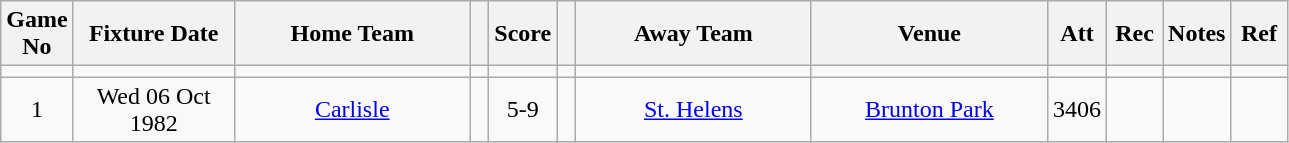<table class="wikitable" style="text-align:center;">
<tr>
<th width=20 abbr="No">Game No</th>
<th width=100 abbr="Date">Fixture Date</th>
<th width=150 abbr="Home Team">Home Team</th>
<th width=5 abbr="space"></th>
<th width=20 abbr="Score">Score</th>
<th width=5 abbr="space"></th>
<th width=150 abbr="Away Team">Away Team</th>
<th width=150 abbr="Venue">Venue</th>
<th width=30 abbr="Att">Att</th>
<th width=30 abbr="Rec">Rec</th>
<th width=20 abbr="Notes">Notes</th>
<th width=30 abbr="Ref">Ref</th>
</tr>
<tr>
<td></td>
<td></td>
<td></td>
<td></td>
<td></td>
<td></td>
<td></td>
<td></td>
<td></td>
<td></td>
<td></td>
</tr>
<tr>
<td>1</td>
<td>Wed 06 Oct 1982</td>
<td><a href='#'>Carlisle</a></td>
<td></td>
<td>5-9</td>
<td></td>
<td><a href='#'>St. Helens</a></td>
<td><a href='#'>Brunton Park</a></td>
<td>3406</td>
<td></td>
<td></td>
<td></td>
</tr>
</table>
